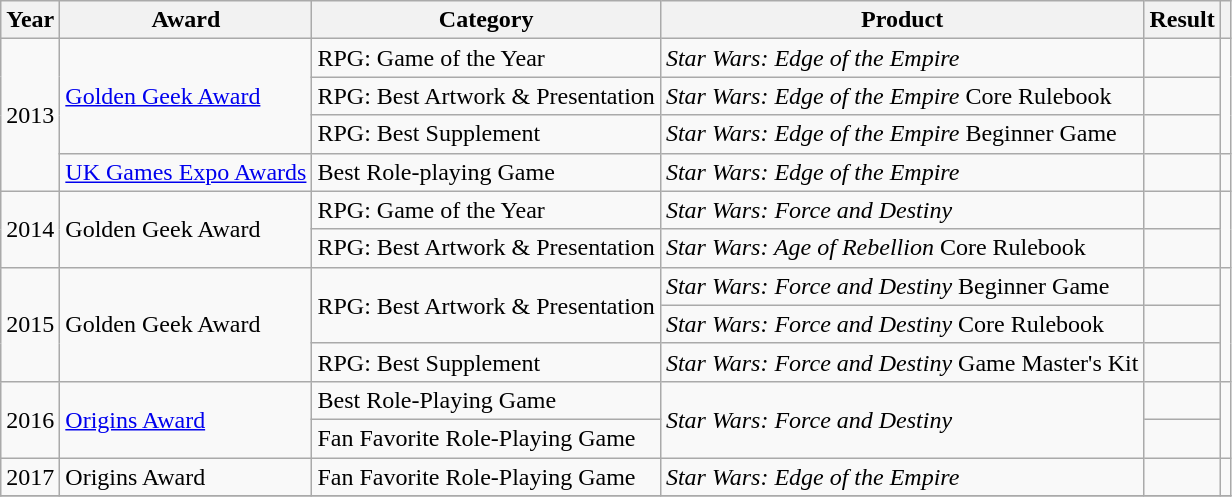<table class="wikitable sortable">
<tr>
<th>Year</th>
<th>Award</th>
<th>Category</th>
<th>Product</th>
<th>Result</th>
<th class="unsortable"></th>
</tr>
<tr>
<td rowspan="4">2013</td>
<td rowspan="3"><a href='#'>Golden Geek Award</a></td>
<td>RPG: Game of the Year</td>
<td><em>Star Wars: Edge of the Empire</em></td>
<td></td>
<td rowspan="3"></td>
</tr>
<tr>
<td>RPG: Best Artwork & Presentation</td>
<td><em>Star Wars: Edge of the Empire</em> Core Rulebook</td>
<td></td>
</tr>
<tr>
<td>RPG: Best Supplement</td>
<td><em>Star Wars: Edge of the Empire</em> Beginner Game</td>
<td></td>
</tr>
<tr>
<td><a href='#'>UK Games Expo Awards</a></td>
<td>Best Role-playing Game</td>
<td><em>Star Wars: Edge of the Empire</em></td>
<td></td>
<td></td>
</tr>
<tr>
<td rowspan="2">2014</td>
<td rowspan="2">Golden Geek Award</td>
<td>RPG: Game of the Year</td>
<td><em>Star Wars: Force and Destiny</em></td>
<td></td>
<td rowspan="2"></td>
</tr>
<tr>
<td>RPG: Best Artwork & Presentation</td>
<td><em>Star Wars: Age of Rebellion</em> Core Rulebook</td>
<td></td>
</tr>
<tr>
<td rowspan="3">2015</td>
<td rowspan="3">Golden Geek Award</td>
<td rowspan="2">RPG: Best Artwork & Presentation</td>
<td><em>Star Wars: Force and Destiny</em> Beginner Game</td>
<td></td>
<td rowspan="3"></td>
</tr>
<tr>
<td><em>Star Wars: Force and Destiny</em> Core Rulebook</td>
<td></td>
</tr>
<tr>
<td>RPG: Best Supplement</td>
<td><em>Star Wars: Force and Destiny</em> Game Master's Kit</td>
<td></td>
</tr>
<tr>
<td rowspan="2">2016</td>
<td rowspan="2"><a href='#'>Origins Award</a></td>
<td>Best Role-Playing Game</td>
<td rowspan="2"><em>Star Wars: Force and Destiny</em></td>
<td></td>
<td rowspan="2"></td>
</tr>
<tr>
<td>Fan Favorite Role-Playing Game</td>
<td></td>
</tr>
<tr>
<td>2017</td>
<td>Origins Award</td>
<td>Fan Favorite Role-Playing Game</td>
<td><em>Star Wars: Edge of the Empire</em></td>
<td></td>
<td></td>
</tr>
<tr>
</tr>
</table>
